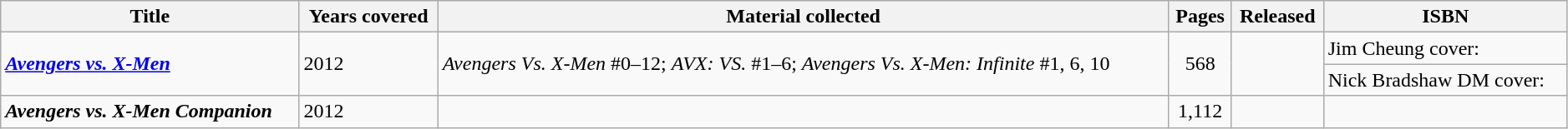<table class="wikitable sortable" width=99%>
<tr>
<th>Title</th>
<th>Years covered</th>
<th class="unsortable">Material collected</th>
<th>Pages</th>
<th>Released</th>
<th class="unsortable">ISBN</th>
</tr>
<tr>
<td rowspan="2"><strong><em><a href='#'>Avengers vs. X-Men</a></em></strong></td>
<td rowspan="2">2012</td>
<td rowspan="2"><em>Avengers Vs. X-Men</em> #0–12; <em>AVX: VS.</em> #1–6; <em>Avengers Vs. X-Men: Infinite</em> #1, 6, 10</td>
<td style="text-align: center;" rowspan=2>568</td>
<td rowspan="2"></td>
<td>Jim Cheung cover: </td>
</tr>
<tr>
<td>Nick Bradshaw DM cover: </td>
</tr>
<tr>
<td><strong><em>Avengers vs. X-Men Companion</em></strong></td>
<td>2012</td>
<td></td>
<td style="text-align: center;">1,112</td>
<td></td>
<td></td>
</tr>
</table>
